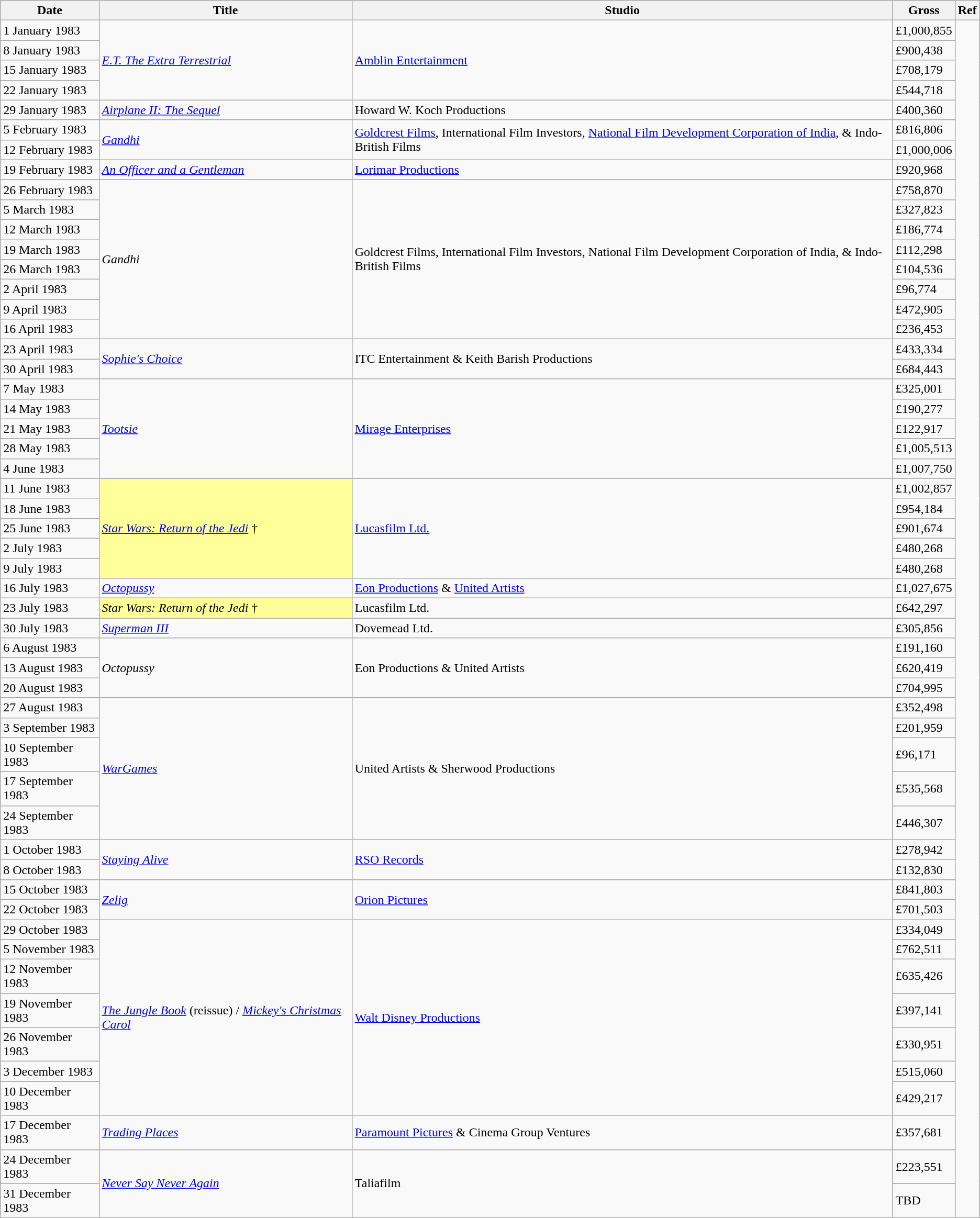<table class="wikitable sortable">
<tr>
<th>Date</th>
<th>Title</th>
<th>Studio</th>
<th>Gross</th>
<th>Ref</th>
</tr>
<tr>
<td>1 January 1983</td>
<td rowspan="4"><em><a href='#'>E.T. The Extra Terrestrial</a></em></td>
<td rowspan="4"><a href='#'>Amblin Entertainment</a></td>
<td>£1,000,855</td>
<td rowspan="53"></td>
</tr>
<tr>
<td>8 January 1983</td>
<td>£900,438</td>
</tr>
<tr>
<td>15 January 1983</td>
<td>£708,179</td>
</tr>
<tr>
<td>22 January 1983</td>
<td>£544,718</td>
</tr>
<tr>
<td>29 January 1983</td>
<td><em><a href='#'>Airplane II: The Sequel</a></em></td>
<td>Howard W. Koch Productions</td>
<td>£400,360</td>
</tr>
<tr>
<td>5 February 1983</td>
<td rowspan="2"><em><a href='#'>Gandhi</a></em></td>
<td rowspan="2"><a href='#'>Goldcrest Films</a>, International Film Investors, <a href='#'>National Film Development Corporation of India</a>, & Indo-British Films</td>
<td>£816,806</td>
</tr>
<tr>
<td>12 February 1983</td>
<td>£1,000,006</td>
</tr>
<tr>
<td>19 February 1983</td>
<td><em><a href='#'>An Officer and a Gentleman</a></em></td>
<td><a href='#'>Lorimar Productions</a></td>
<td>£920,968</td>
</tr>
<tr>
<td>26 February 1983</td>
<td rowspan="8"><em>Gandhi</em></td>
<td rowspan="8">Goldcrest Films, International Film Investors, National Film Development Corporation of India, & Indo-British Films</td>
<td>£758,870</td>
</tr>
<tr>
<td>5 March 1983</td>
<td>£327,823</td>
</tr>
<tr>
<td>12 March 1983</td>
<td>£186,774</td>
</tr>
<tr>
<td>19 March 1983</td>
<td>£112,298</td>
</tr>
<tr>
<td>26 March 1983</td>
<td>£104,536</td>
</tr>
<tr>
<td>2 April 1983</td>
<td>£96,774</td>
</tr>
<tr>
<td>9 April 1983</td>
<td>£472,905</td>
</tr>
<tr>
<td>16 April 1983</td>
<td>£236,453</td>
</tr>
<tr>
<td>23 April 1983</td>
<td rowspan="2"><em><a href='#'>Sophie's Choice</a></em></td>
<td rowspan="2">ITC Entertainment & Keith Barish Productions</td>
<td>£433,334</td>
</tr>
<tr>
<td>30 April 1983</td>
<td>£684,443</td>
</tr>
<tr>
<td>7 May 1983</td>
<td rowspan="5"><em><a href='#'>Tootsie</a></em></td>
<td rowspan="5"><a href='#'>Mirage Enterprises</a></td>
<td>£325,001</td>
</tr>
<tr>
<td>14 May 1983</td>
<td>£190,277</td>
</tr>
<tr>
<td>21 May 1983</td>
<td>£122,917</td>
</tr>
<tr>
<td>28 May 1983</td>
<td>£1,005,513</td>
</tr>
<tr>
<td>4 June 1983</td>
<td>£1,007,750</td>
</tr>
<tr>
<td>11 June 1983</td>
<td rowspan="5" style="background-color:#FFFF99"><em><a href='#'>Star Wars: Return of the Jedi</a></em> †</td>
<td rowspan="5"><a href='#'>Lucasfilm Ltd.</a></td>
<td>£1,002,857</td>
</tr>
<tr>
<td>18 June 1983</td>
<td>£954,184</td>
</tr>
<tr>
<td>25 June 1983</td>
<td>£901,674</td>
</tr>
<tr>
<td>2 July 1983</td>
<td>£480,268</td>
</tr>
<tr>
<td>9 July 1983</td>
<td>£480,268</td>
</tr>
<tr>
<td>16 July 1983</td>
<td><em><a href='#'>Octopussy</a></em></td>
<td><a href='#'>Eon Productions</a> & <a href='#'>United Artists</a></td>
<td>£1,027,675</td>
</tr>
<tr>
<td>23 July 1983</td>
<td style="background-color:#FFFF99"><em>Star Wars: Return of the Jedi</em> †</td>
<td>Lucasfilm Ltd.</td>
<td>£642,297</td>
</tr>
<tr>
<td>30 July 1983</td>
<td><em><a href='#'>Superman III</a></em></td>
<td>Dovemead Ltd.</td>
<td>£305,856</td>
</tr>
<tr>
<td>6 August 1983</td>
<td rowspan="3"><em>Octopussy</em></td>
<td rowspan="3">Eon Productions & United Artists</td>
<td>£191,160</td>
</tr>
<tr>
<td>13 August 1983</td>
<td>£620,419</td>
</tr>
<tr>
<td>20 August 1983</td>
<td>£704,995</td>
</tr>
<tr>
<td>27 August 1983</td>
<td rowspan="5"><em><a href='#'>WarGames</a></em></td>
<td rowspan="5">United Artists & Sherwood Productions</td>
<td>£352,498</td>
</tr>
<tr>
<td>3 September 1983</td>
<td>£201,959</td>
</tr>
<tr>
<td>10 September 1983</td>
<td>£96,171</td>
</tr>
<tr>
<td>17 September 1983</td>
<td>£535,568</td>
</tr>
<tr>
<td>24 September 1983</td>
<td>£446,307</td>
</tr>
<tr>
<td>1 October 1983</td>
<td rowspan="2"><em><a href='#'>Staying Alive</a></em></td>
<td rowspan="2"><a href='#'>RSO Records</a></td>
<td>£278,942</td>
</tr>
<tr>
<td>8 October 1983</td>
<td>£132,830</td>
</tr>
<tr>
<td>15 October 1983</td>
<td rowspan="2"><em><a href='#'>Zelig</a></em></td>
<td rowspan="2"><a href='#'>Orion Pictures</a></td>
<td>£841,803</td>
</tr>
<tr>
<td>22 October 1983</td>
<td>£701,503</td>
</tr>
<tr>
<td>29 October 1983</td>
<td rowspan="7"><em><a href='#'>The Jungle Book</a></em> (reissue) / <a href='#'><em>Mickey's Christmas Carol</em></a></td>
<td rowspan="7"><a href='#'>Walt Disney Productions</a></td>
<td>£334,049</td>
</tr>
<tr>
<td>5 November 1983</td>
<td>£762,511</td>
</tr>
<tr>
<td>12 November 1983</td>
<td>£635,426</td>
</tr>
<tr>
<td>19 November 1983</td>
<td>£397,141</td>
</tr>
<tr>
<td>26 November 1983</td>
<td>£330,951</td>
</tr>
<tr>
<td>3 December 1983</td>
<td>£515,060</td>
</tr>
<tr>
<td>10 December 1983</td>
<td>£429,217</td>
</tr>
<tr>
<td>17 December 1983</td>
<td><em><a href='#'>Trading Places</a></em></td>
<td><a href='#'>Paramount Pictures</a> & Cinema Group Ventures</td>
<td>£357,681</td>
</tr>
<tr>
<td>24 December 1983</td>
<td rowspan="2"><em><a href='#'>Never Say Never Again</a></em></td>
<td rowspan="2">Taliafilm</td>
<td>£223,551</td>
</tr>
<tr>
<td>31 December 1983</td>
<td>TBD</td>
</tr>
</table>
